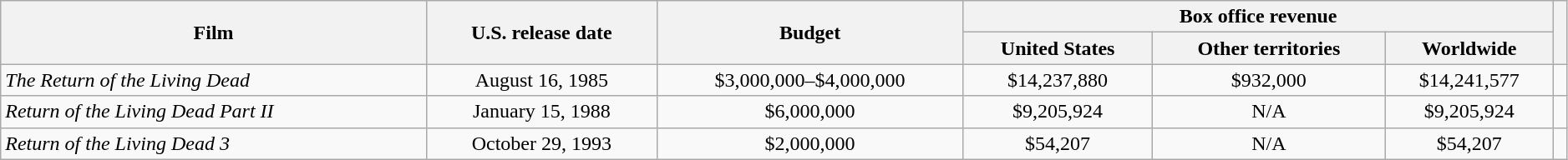<table class="wikitable sortable" width=99%>
<tr>
<th rowspan="2" style="text-align:center;">Film</th>
<th rowspan="2" style="text-align:center;">U.S. release date</th>
<th rowspan="2" style="text-align:center;">Budget</th>
<th colspan="3" style="text-align:center;">Box office revenue</th>
<th rowspan="2" style="text-align:center;" class="unsortable"></th>
</tr>
<tr>
<th style="text-align:center;">United States</th>
<th style="text-align:center;">Other territories</th>
<th style="text-align:center;">Worldwide</th>
</tr>
<tr>
<td><em>The Return of the Living Dead</em></td>
<td style="text-align:center;">August 16, 1985</td>
<td style="text-align:center;">$3,000,000–$4,000,000</td>
<td style="text-align:center;">$14,237,880</td>
<td style="text-align:center;">$932,000</td>
<td style="text-align:center;">$14,241,577</td>
<td style="text-align:center;"></td>
</tr>
<tr>
<td><em>Return of the Living Dead Part II</em></td>
<td style="text-align:center;">January 15, 1988</td>
<td style="text-align:center;">$6,000,000</td>
<td style="text-align:center;">$9,205,924</td>
<td style="text-align:center;">N/A</td>
<td style="text-align:center;">$9,205,924</td>
<td style="text-align:center;"></td>
</tr>
<tr>
<td><em>Return of the Living Dead 3</em></td>
<td style="text-align:center;">October 29, 1993</td>
<td style="text-align:center;">$2,000,000</td>
<td style="text-align:center;">$54,207</td>
<td style="text-align:center;">N/A</td>
<td style="text-align:center;">$54,207</td>
<td style="text-align:center;"></td>
</tr>
</table>
